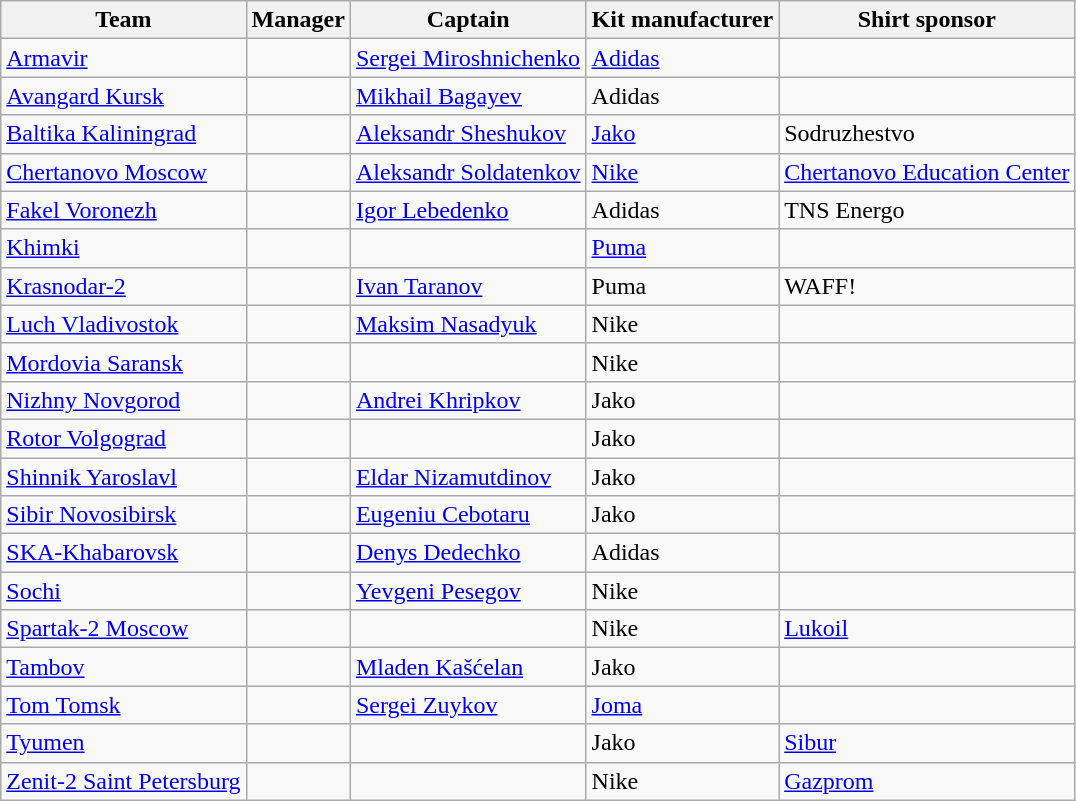<table class="wikitable sortable" style="text-align: left;">
<tr>
<th>Team</th>
<th>Manager</th>
<th>Captain</th>
<th>Kit manufacturer</th>
<th>Shirt sponsor</th>
</tr>
<tr>
<td><a href='#'>Armavir</a></td>
<td> </td>
<td> <a href='#'>Sergei Miroshnichenko</a></td>
<td><a href='#'>Adidas</a></td>
<td></td>
</tr>
<tr>
<td><a href='#'>Avangard Kursk</a></td>
<td> </td>
<td> <a href='#'>Mikhail Bagayev</a></td>
<td>Adidas</td>
<td></td>
</tr>
<tr>
<td><a href='#'>Baltika Kaliningrad</a></td>
<td> </td>
<td> <a href='#'>Aleksandr Sheshukov</a></td>
<td><a href='#'>Jako</a></td>
<td>Sodruzhestvo</td>
</tr>
<tr>
<td><a href='#'>Chertanovo Moscow</a></td>
<td> </td>
<td> <a href='#'>Aleksandr Soldatenkov</a></td>
<td><a href='#'>Nike</a></td>
<td><a href='#'>Chertanovo Education Center</a></td>
</tr>
<tr>
<td><a href='#'>Fakel Voronezh</a></td>
<td> </td>
<td> <a href='#'>Igor Lebedenko</a></td>
<td>Adidas</td>
<td>TNS Energo</td>
</tr>
<tr>
<td><a href='#'>Khimki</a></td>
<td> </td>
<td> </td>
<td><a href='#'>Puma</a></td>
<td></td>
</tr>
<tr>
<td><a href='#'>Krasnodar-2</a></td>
<td> </td>
<td> <a href='#'>Ivan Taranov</a></td>
<td>Puma</td>
<td>WAFF!</td>
</tr>
<tr>
<td><a href='#'>Luch Vladivostok</a></td>
<td> </td>
<td> <a href='#'>Maksim Nasadyuk</a></td>
<td>Nike</td>
<td></td>
</tr>
<tr>
<td><a href='#'>Mordovia Saransk</a></td>
<td> </td>
<td> </td>
<td>Nike</td>
<td></td>
</tr>
<tr>
<td><a href='#'>Nizhny Novgorod</a></td>
<td> </td>
<td> <a href='#'>Andrei Khripkov</a></td>
<td>Jako</td>
<td></td>
</tr>
<tr>
<td><a href='#'>Rotor Volgograd</a></td>
<td> </td>
<td> </td>
<td>Jako</td>
<td></td>
</tr>
<tr>
<td><a href='#'>Shinnik Yaroslavl</a></td>
<td> </td>
<td> <a href='#'>Eldar Nizamutdinov</a></td>
<td>Jako</td>
<td></td>
</tr>
<tr>
<td><a href='#'>Sibir Novosibirsk</a></td>
<td> </td>
<td> <a href='#'>Eugeniu Cebotaru</a></td>
<td>Jako</td>
<td></td>
</tr>
<tr>
<td><a href='#'>SKA-Khabarovsk</a></td>
<td> </td>
<td> <a href='#'>Denys Dedechko</a></td>
<td>Adidas</td>
<td></td>
</tr>
<tr>
<td><a href='#'>Sochi</a></td>
<td> </td>
<td> <a href='#'>Yevgeni Pesegov</a></td>
<td>Nike</td>
<td></td>
</tr>
<tr>
<td><a href='#'>Spartak-2 Moscow</a></td>
<td> </td>
<td> </td>
<td>Nike</td>
<td><a href='#'>Lukoil</a></td>
</tr>
<tr>
<td><a href='#'>Tambov</a></td>
<td> </td>
<td> <a href='#'>Mladen Kašćelan</a></td>
<td>Jako</td>
<td></td>
</tr>
<tr>
<td><a href='#'>Tom Tomsk</a></td>
<td> </td>
<td> <a href='#'>Sergei Zuykov</a></td>
<td><a href='#'>Joma</a></td>
<td></td>
</tr>
<tr>
<td><a href='#'>Tyumen</a></td>
<td> </td>
<td> </td>
<td>Jako</td>
<td><a href='#'>Sibur</a></td>
</tr>
<tr>
<td><a href='#'>Zenit-2 Saint Petersburg</a></td>
<td> </td>
<td> </td>
<td>Nike</td>
<td><a href='#'>Gazprom</a></td>
</tr>
</table>
